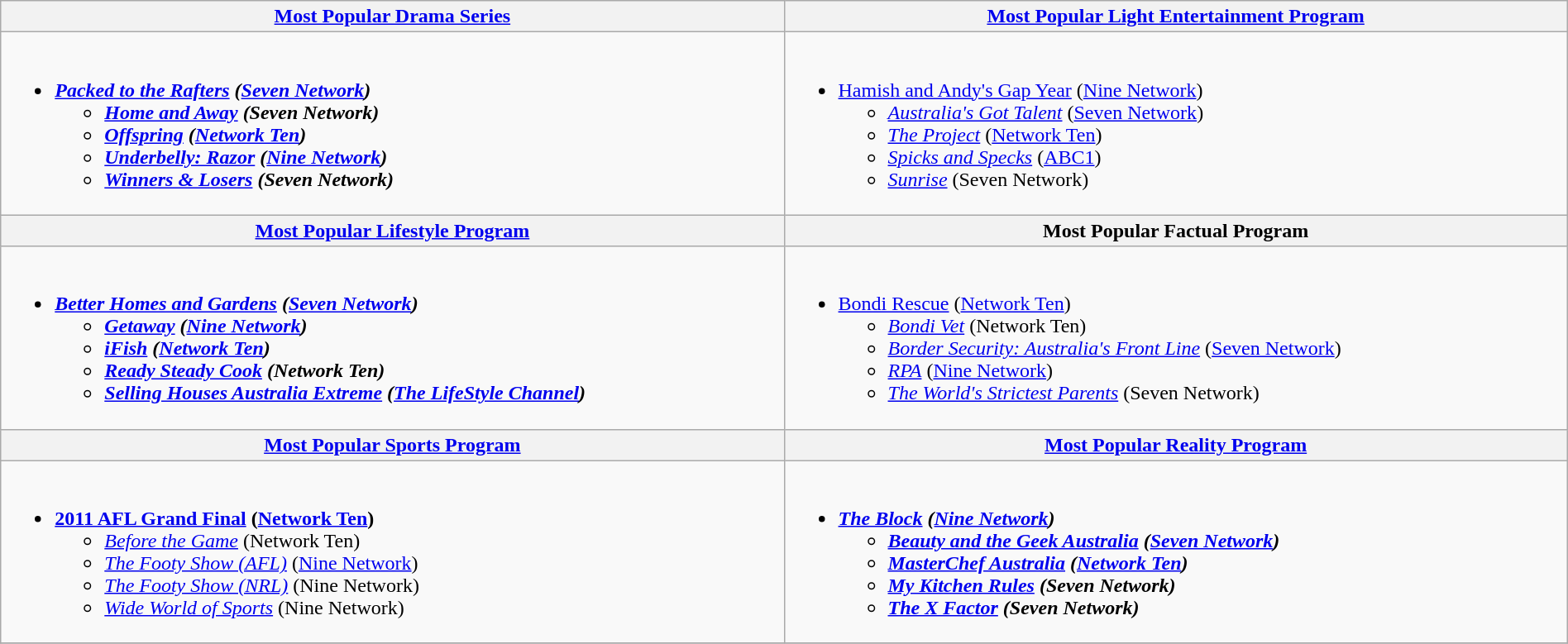<table class=wikitable width="100%">
<tr>
<th width="50%"><a href='#'>Most Popular Drama Series</a></th>
<th width="50%"><a href='#'>Most Popular Light Entertainment Program</a></th>
</tr>
<tr>
<td valign="top"><br><ul><li><strong><em><a href='#'>Packed to the Rafters</a><em> (<a href='#'>Seven Network</a>)<strong><ul><li></em><a href='#'>Home and Away</a><em> (Seven Network)</li><li></em><a href='#'>Offspring</a><em> (<a href='#'>Network Ten</a>)</li><li></em><a href='#'>Underbelly: Razor</a><em> (<a href='#'>Nine Network</a>)</li><li></em><a href='#'>Winners & Losers</a><em> (Seven Network)</li></ul></li></ul></td>
<td valign="top"><br><ul><li></em></strong><a href='#'>Hamish and Andy's Gap Year</a></em> (<a href='#'>Nine Network</a>)</strong><ul><li><em><a href='#'>Australia's Got Talent</a></em> (<a href='#'>Seven Network</a>)</li><li><em><a href='#'>The Project</a></em> (<a href='#'>Network Ten</a>)</li><li><em><a href='#'>Spicks and Specks</a></em> (<a href='#'>ABC1</a>)</li><li><em><a href='#'>Sunrise</a></em> (Seven Network)</li></ul></li></ul></td>
</tr>
<tr>
<th width="50%"><a href='#'>Most Popular Lifestyle Program</a></th>
<th width="50%">Most Popular Factual Program</th>
</tr>
<tr>
<td valign="top"><br><ul><li><strong><em><a href='#'>Better Homes and Gardens</a><em> (<a href='#'>Seven Network</a>)<strong><ul><li></em><a href='#'>Getaway</a><em> (<a href='#'>Nine Network</a>)</li><li></em><a href='#'>iFish</a><em> (<a href='#'>Network Ten</a>)</li><li></em><a href='#'>Ready Steady Cook</a><em> (Network Ten)</li><li></em><a href='#'>Selling Houses Australia Extreme</a><em> (<a href='#'>The LifeStyle Channel</a>)</li></ul></li></ul></td>
<td valign="top"><br><ul><li></em></strong><a href='#'>Bondi Rescue</a></em> (<a href='#'>Network Ten</a>)</strong><ul><li><em><a href='#'>Bondi Vet</a></em> (Network Ten)</li><li><em><a href='#'>Border Security: Australia's Front Line</a></em> (<a href='#'>Seven Network</a>)</li><li><em><a href='#'>RPA</a></em> (<a href='#'>Nine Network</a>)</li><li><em><a href='#'>The World's Strictest Parents</a></em> (Seven Network)</li></ul></li></ul></td>
</tr>
<tr>
<th width="50%"><a href='#'>Most Popular Sports Program</a></th>
<th width="50%"><a href='#'>Most Popular Reality Program</a></th>
</tr>
<tr>
<td valign="top"><br><ul><li><strong><a href='#'>2011 AFL Grand Final</a> (<a href='#'>Network Ten</a>)</strong><ul><li><em><a href='#'>Before the Game</a></em> (Network Ten)</li><li><em><a href='#'>The Footy Show (AFL)</a></em> (<a href='#'>Nine Network</a>)</li><li><em><a href='#'>The Footy Show (NRL)</a></em> (Nine Network)</li><li><em><a href='#'>Wide World of Sports</a></em> (Nine Network)</li></ul></li></ul></td>
<td valign="top"><br><ul><li><strong><em><a href='#'>The Block</a><em> (<a href='#'>Nine Network</a>)<strong><ul><li></em><a href='#'>Beauty and the Geek Australia</a><em> (<a href='#'>Seven Network</a>)</li><li></em><a href='#'>MasterChef Australia</a><em> (<a href='#'>Network Ten</a>)</li><li></em><a href='#'>My Kitchen Rules</a><em> (Seven Network)</li><li></em><a href='#'>The X Factor</a><em> (Seven Network)</li></ul></li></ul></td>
</tr>
<tr>
</tr>
</table>
